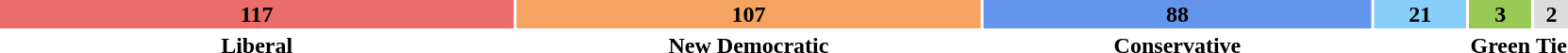<table style="width:88%; text-align:center; font-weight: bold;">
<tr style="color:black;">
<td style="background:#EA6D6A; width:34.91%;">117</td>
<td style="background:#F4A460; width:31.36%;">107</td>
<td style="background:#6495ED; width:26.03%;">88</td>
<td style="background:#87CEFA; width:06.21%;">21</td>
<td style="background:#99C955; width:00.89%;">3</td>
<td style="background:#DCDCDC; width:00.59%;">2</td>
</tr>
<tr>
<td>Liberal</td>
<td>New Democratic</td>
<td>Conservative</td>
<td></td>
<td>Green</td>
<td>Tie</td>
</tr>
</table>
